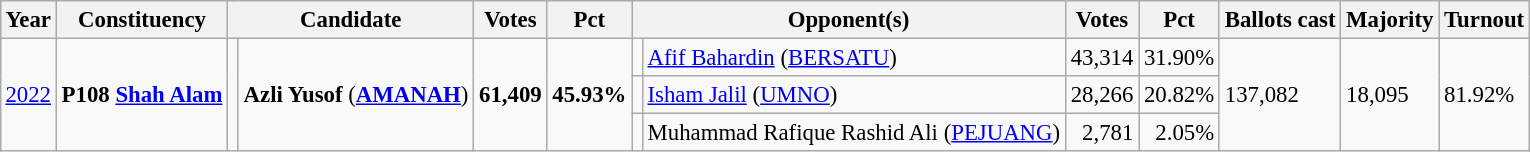<table class="wikitable" style="margin:0.5em ; font-size:95%">
<tr>
<th>Year</th>
<th>Constituency</th>
<th colspan=2>Candidate</th>
<th>Votes</th>
<th>Pct</th>
<th colspan=2>Opponent(s)</th>
<th>Votes</th>
<th>Pct</th>
<th>Ballots cast</th>
<th>Majority</th>
<th>Turnout</th>
</tr>
<tr>
<td rowspan="3"><a href='#'>2022</a></td>
<td rowspan="3"><strong>P108 <a href='#'>Shah Alam</a></strong></td>
<td rowspan="3" ></td>
<td rowspan="3"><strong>Azli Yusof</strong> (<a href='#'><strong>AMANAH</strong></a>)</td>
<td rowspan="3" align=right><strong>61,409</strong></td>
<td rowspan="3"><strong>45.93%</strong></td>
<td bgcolor=></td>
<td><a href='#'>Afif Bahardin</a> (<a href='#'>BERSATU</a>)</td>
<td align="right">43,314</td>
<td>31.90%</td>
<td rowspan=3>137,082</td>
<td rowspan=3>18,095</td>
<td rowspan=3>81.92%</td>
</tr>
<tr>
<td></td>
<td><a href='#'>Isham Jalil</a> (<a href='#'>UMNO</a>)</td>
<td align="right">28,266</td>
<td>20.82%</td>
</tr>
<tr>
<td></td>
<td>Muhammad Rafique Rashid Ali (<a href='#'>PEJUANG</a>)</td>
<td align="right">2,781</td>
<td align="right">2.05%</td>
</tr>
</table>
